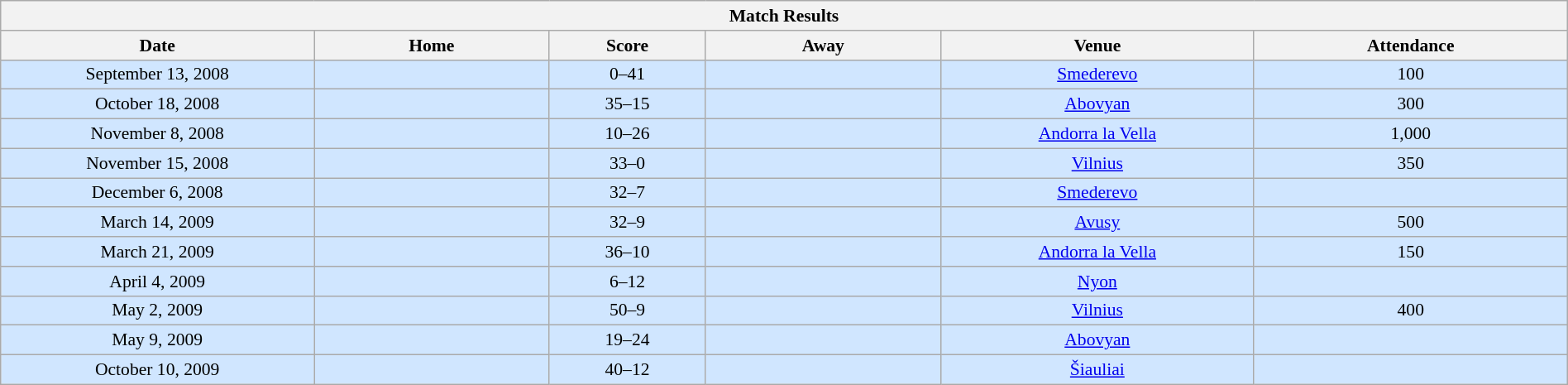<table class="wikitable" style="font-size:90%; width: 100%; text-align: center;">
<tr>
<th colspan=7>Match Results</th>
</tr>
<tr>
<th width=20%>Date</th>
<th width=15%>Home</th>
<th width=10%>Score</th>
<th width=15%>Away</th>
<th width=20%>Venue</th>
<th width=20%>Attendance</th>
</tr>
<tr style="background: #D0E6FF;">
<td>September 13, 2008</td>
<td align=right></td>
<td>0–41</td>
<td align=left></td>
<td><a href='#'>Smederevo</a></td>
<td>100</td>
</tr>
<tr style="background: #D0E6FF;">
<td>October 18, 2008</td>
<td align=right></td>
<td>35–15</td>
<td align=left></td>
<td><a href='#'>Abovyan</a></td>
<td>300</td>
</tr>
<tr style="background: #D0E6FF;">
<td>November 8, 2008</td>
<td align=right></td>
<td>10–26</td>
<td align=left></td>
<td><a href='#'>Andorra la Vella</a></td>
<td>1,000</td>
</tr>
<tr style="background: #D0E6FF;">
<td>November 15, 2008</td>
<td align=right></td>
<td>33–0</td>
<td align=left></td>
<td><a href='#'>Vilnius</a></td>
<td>350</td>
</tr>
<tr style="background: #D0E6FF;">
<td>December 6, 2008</td>
<td align=right></td>
<td>32–7</td>
<td align=left></td>
<td><a href='#'>Smederevo</a></td>
<td></td>
</tr>
<tr style="background: #D0E6FF;">
<td>March 14, 2009</td>
<td align=right></td>
<td>32–9</td>
<td align=left></td>
<td><a href='#'>Avusy</a></td>
<td>500</td>
</tr>
<tr style="background: #D0E6FF;">
<td>March 21, 2009</td>
<td align=right></td>
<td>36–10</td>
<td align=left></td>
<td><a href='#'>Andorra la Vella</a></td>
<td>150</td>
</tr>
<tr style="background: #D0E6FF;">
<td>April 4, 2009</td>
<td align=right></td>
<td>6–12</td>
<td align=left></td>
<td><a href='#'>Nyon</a></td>
<td></td>
</tr>
<tr style="background: #D0E6FF;">
<td>May 2, 2009</td>
<td align=right></td>
<td>50–9</td>
<td align=left></td>
<td><a href='#'>Vilnius</a></td>
<td>400</td>
</tr>
<tr style="background: #D0E6FF;">
<td>May 9, 2009</td>
<td align=right></td>
<td>19–24</td>
<td align=left></td>
<td><a href='#'>Abovyan</a></td>
<td></td>
</tr>
<tr style="background: #D0E6FF;">
<td>October 10, 2009</td>
<td align=right></td>
<td>40–12</td>
<td align=left></td>
<td><a href='#'>Šiauliai</a></td>
<td></td>
</tr>
</table>
